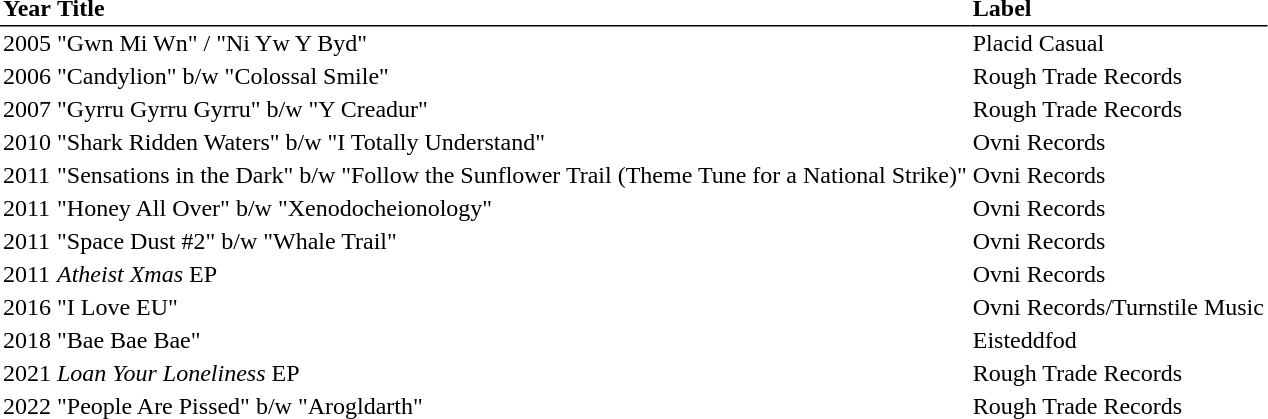<table border=0 cellpadding=2 style="border-collapse:collapse;">
<tr style="border-bottom:1px solid black;">
<th align=left>Year</th>
<th align=left>Title</th>
<th align=left>Label</th>
</tr>
<tr>
<td>2005</td>
<td>"Gwn Mi Wn" / "Ni Yw Y Byd"</td>
<td>Placid Casual</td>
</tr>
<tr>
<td>2006</td>
<td>"Candylion" b/w "Colossal Smile"</td>
<td>Rough Trade Records</td>
</tr>
<tr>
<td>2007</td>
<td>"Gyrru Gyrru Gyrru" b/w "Y Creadur"</td>
<td>Rough Trade Records</td>
</tr>
<tr>
<td>2010</td>
<td>"Shark Ridden Waters" b/w "I Totally Understand"</td>
<td>Ovni Records</td>
</tr>
<tr>
<td>2011</td>
<td>"Sensations in the Dark" b/w "Follow the Sunflower Trail (Theme Tune for a National Strike)"</td>
<td>Ovni Records</td>
</tr>
<tr>
<td>2011</td>
<td>"Honey All Over" b/w "Xenodocheionology"</td>
<td>Ovni Records</td>
</tr>
<tr>
<td>2011</td>
<td>"Space Dust #2" b/w "Whale Trail"</td>
<td>Ovni Records</td>
</tr>
<tr>
<td>2011</td>
<td><em>Atheist Xmas</em> EP</td>
<td>Ovni Records</td>
</tr>
<tr>
<td>2016</td>
<td>"I Love EU"</td>
<td>Ovni Records/Turnstile Music</td>
</tr>
<tr>
<td>2018</td>
<td>"Bae Bae Bae"</td>
<td>Eisteddfod</td>
</tr>
<tr>
<td>2021</td>
<td><em>Loan Your Loneliness</em> EP</td>
<td>Rough Trade Records</td>
</tr>
<tr>
<td>2022</td>
<td>"People Are Pissed" b/w "Arogldarth"</td>
<td>Rough Trade Records</td>
</tr>
</table>
